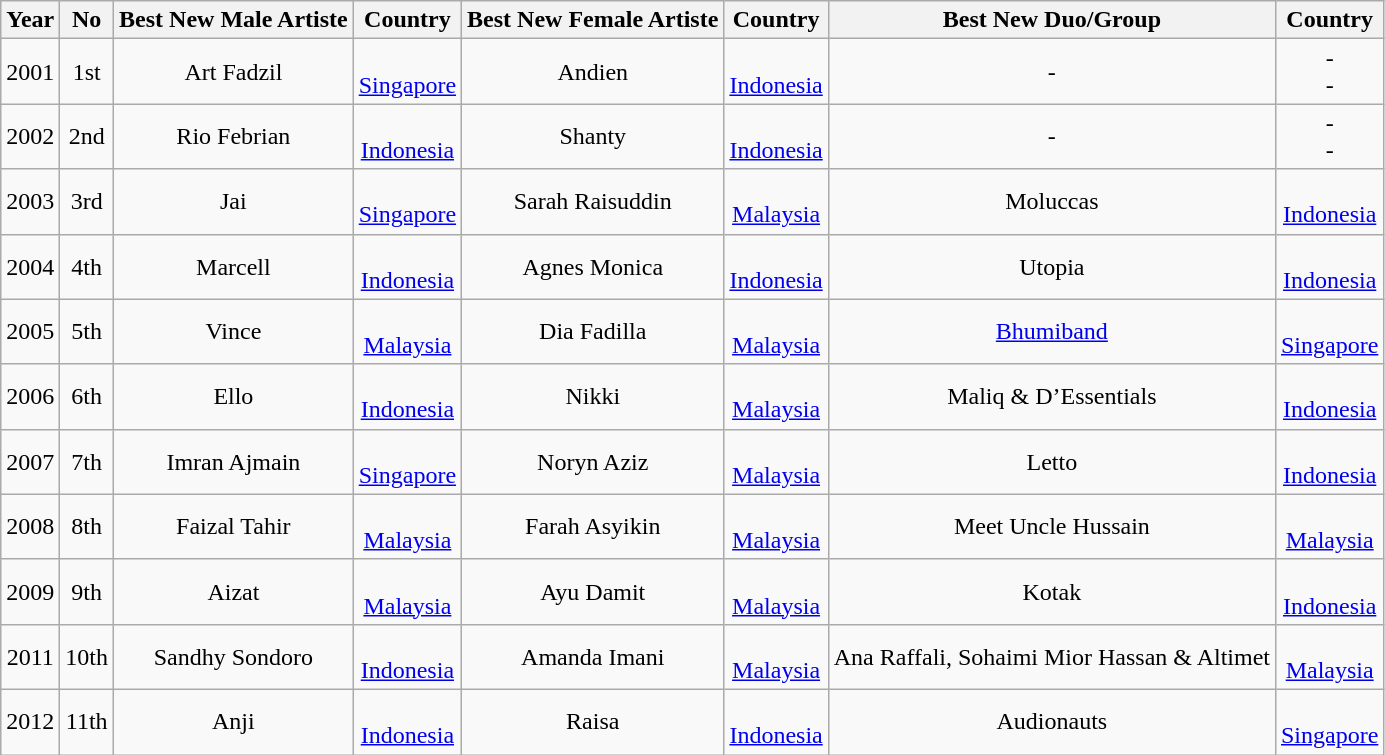<table class="wikitable" style="text-align:center">
<tr>
<th>Year</th>
<th>No</th>
<th>Best New Male Artiste</th>
<th>Country</th>
<th>Best New Female Artiste</th>
<th>Country</th>
<th>Best New Duo/Group</th>
<th>Country</th>
</tr>
<tr>
<td>2001</td>
<td>1st</td>
<td>Art Fadzil</td>
<td> <br> <a href='#'>Singapore</a></td>
<td>Andien</td>
<td> <br> <a href='#'>Indonesia</a></td>
<td>-</td>
<td>- <br> -</td>
</tr>
<tr>
<td>2002</td>
<td>2nd</td>
<td>Rio Febrian</td>
<td> <br> <a href='#'>Indonesia</a></td>
<td>Shanty</td>
<td> <br> <a href='#'>Indonesia</a></td>
<td>-</td>
<td>- <br> -</td>
</tr>
<tr>
<td>2003</td>
<td>3rd</td>
<td>Jai</td>
<td> <br> <a href='#'>Singapore</a></td>
<td>Sarah Raisuddin</td>
<td> <br> <a href='#'>Malaysia</a></td>
<td>Moluccas</td>
<td> <br> <a href='#'>Indonesia</a></td>
</tr>
<tr>
<td>2004</td>
<td>4th</td>
<td>Marcell</td>
<td> <br> <a href='#'>Indonesia</a></td>
<td>Agnes Monica</td>
<td> <br> <a href='#'>Indonesia</a></td>
<td>Utopia</td>
<td> <br> <a href='#'>Indonesia</a></td>
</tr>
<tr>
<td>2005</td>
<td>5th</td>
<td>Vince</td>
<td> <br> <a href='#'>Malaysia</a></td>
<td>Dia Fadilla</td>
<td> <br> <a href='#'>Malaysia</a></td>
<td><a href='#'>Bhumiband</a></td>
<td> <br> <a href='#'>Singapore</a></td>
</tr>
<tr>
<td>2006</td>
<td>6th</td>
<td>Ello</td>
<td> <br> <a href='#'>Indonesia</a></td>
<td>Nikki</td>
<td> <br> <a href='#'>Malaysia</a></td>
<td>Maliq & D’Essentials</td>
<td> <br> <a href='#'>Indonesia</a></td>
</tr>
<tr>
<td>2007</td>
<td>7th</td>
<td>Imran Ajmain</td>
<td> <br> <a href='#'>Singapore</a></td>
<td>Noryn Aziz</td>
<td> <br> <a href='#'>Malaysia</a></td>
<td>Letto</td>
<td> <br> <a href='#'>Indonesia</a></td>
</tr>
<tr>
<td>2008</td>
<td>8th</td>
<td>Faizal Tahir</td>
<td> <br> <a href='#'>Malaysia</a></td>
<td>Farah Asyikin</td>
<td> <br> <a href='#'>Malaysia</a></td>
<td>Meet Uncle Hussain</td>
<td> <br> <a href='#'>Malaysia</a></td>
</tr>
<tr>
<td>2009</td>
<td>9th</td>
<td>Aizat</td>
<td> <br> <a href='#'>Malaysia</a></td>
<td>Ayu Damit</td>
<td> <br> <a href='#'>Malaysia</a></td>
<td>Kotak</td>
<td> <br> <a href='#'>Indonesia</a></td>
</tr>
<tr>
<td>2011</td>
<td>10th</td>
<td>Sandhy Sondoro</td>
<td> <br> <a href='#'>Indonesia</a></td>
<td>Amanda Imani</td>
<td> <br> <a href='#'>Malaysia</a></td>
<td>Ana Raffali, Sohaimi Mior Hassan & Altimet</td>
<td> <br> <a href='#'>Malaysia</a></td>
</tr>
<tr>
<td>2012</td>
<td>11th</td>
<td>Anji</td>
<td> <br> <a href='#'>Indonesia</a></td>
<td>Raisa</td>
<td> <br> <a href='#'>Indonesia</a></td>
<td>Audionauts</td>
<td> <br> <a href='#'>Singapore</a></td>
</tr>
</table>
